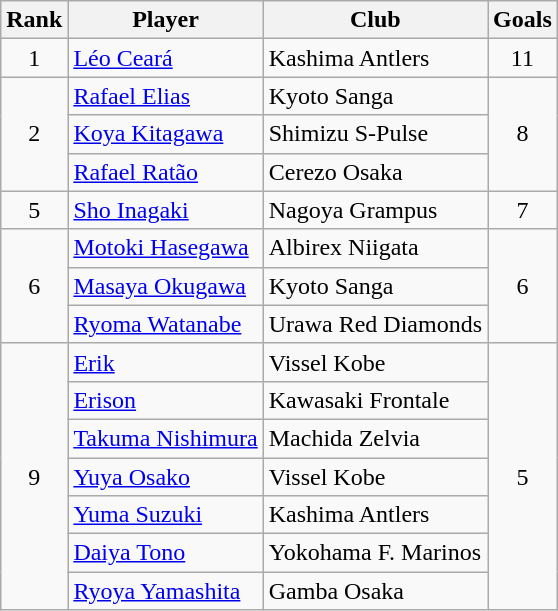<table class="wikitable" style="text-align:center">
<tr>
<th>Rank</th>
<th>Player</th>
<th>Club</th>
<th>Goals</th>
</tr>
<tr>
<td rowspan=1>1</td>
<td align=left> <a href='#'>Léo Ceará</a></td>
<td align=left>Kashima Antlers</td>
<td rowspan=1>11</td>
</tr>
<tr>
<td rowspan=3>2</td>
<td align=left> <a href='#'>Rafael Elias</a></td>
<td align=left>Kyoto Sanga</td>
<td rowspan=3>8</td>
</tr>
<tr>
<td align=left> <a href='#'>Koya Kitagawa</a></td>
<td align=left>Shimizu S-Pulse</td>
</tr>
<tr>
<td align=left> <a href='#'>Rafael Ratão</a></td>
<td align=left>Cerezo Osaka</td>
</tr>
<tr>
<td rowspan=1>5</td>
<td align=left> <a href='#'>Sho Inagaki</a></td>
<td align=left>Nagoya Grampus</td>
<td rowspan=1>7</td>
</tr>
<tr>
<td rowspan=3>6</td>
<td align=left> <a href='#'>Motoki Hasegawa</a></td>
<td align=left>Albirex Niigata</td>
<td rowspan=3>6</td>
</tr>
<tr>
<td align=left> <a href='#'>Masaya Okugawa</a></td>
<td align=left>Kyoto Sanga</td>
</tr>
<tr>
<td align=left> <a href='#'>Ryoma Watanabe</a></td>
<td align=left>Urawa Red Diamonds</td>
</tr>
<tr>
<td rowspan=7>9</td>
<td align=left> <a href='#'>Erik</a></td>
<td align=left>Vissel Kobe</td>
<td rowspan=7>5</td>
</tr>
<tr>
<td align=left> <a href='#'>Erison</a></td>
<td align=left>Kawasaki Frontale</td>
</tr>
<tr>
<td align=left> <a href='#'>Takuma Nishimura</a></td>
<td align=left>Machida Zelvia</td>
</tr>
<tr>
<td align=left> <a href='#'>Yuya Osako</a></td>
<td align=left>Vissel Kobe</td>
</tr>
<tr>
<td align=left> <a href='#'>Yuma Suzuki</a></td>
<td align=left>Kashima Antlers</td>
</tr>
<tr>
<td align=left> <a href='#'>Daiya Tono</a></td>
<td align=left>Yokohama F. Marinos</td>
</tr>
<tr>
<td align=left> <a href='#'>Ryoya Yamashita</a></td>
<td align=left>Gamba Osaka<br></td>
</tr>
</table>
